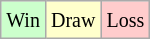<table class="wikitable">
<tr>
<td style="background-color: #CCFFCC;"><small>Win</small></td>
<td style="background-color: #FFFFCC;"><small>Draw</small></td>
<td style="background-color: #FFCCCC;"><small>Loss</small></td>
</tr>
</table>
